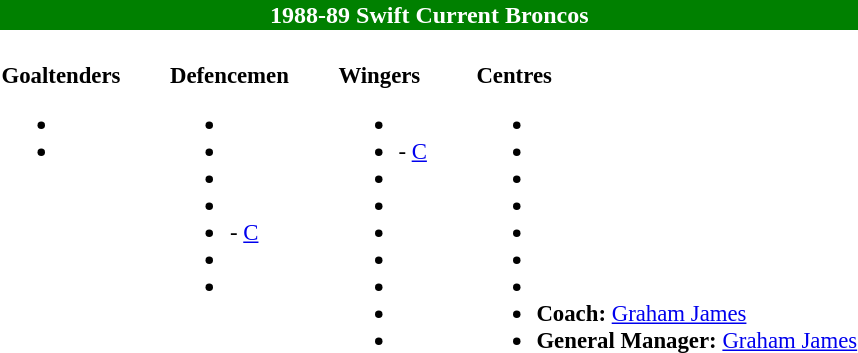<table class="toccolours" style="text-align: left;">
<tr>
<th colspan="7" style="background:green;color:white;text-align:center;">1988-89 Swift Current Broncos</th>
</tr>
<tr>
<td style="font-size:95%; vertical-align:top;"><br><strong>Goaltenders</strong><ul><li></li><li></li></ul></td>
<td style="width: 25px;"></td>
<td style="font-size:95%; vertical-align:top;"><br><strong>Defencemen</strong><ul><li></li><li></li><li></li><li></li><li> - <a href='#'>C</a></li><li></li><li></li></ul></td>
<td style="width: 25px;"></td>
<td style="font-size:95%; vertical-align:top;"><br><strong>Wingers</strong><ul><li></li><li> - <a href='#'>C</a></li><li></li><li></li><li></li><li></li><li></li><li></li><li></li></ul></td>
<td style="width: 25px;"></td>
<td style="font-size:95%; vertical-align:top;"><br><strong>Centres</strong><ul><li></li><li></li><li></li><li></li><li></li><li></li><li></li><li><strong>Coach:</strong> <a href='#'>Graham James</a></li><li><strong>General Manager:</strong> <a href='#'>Graham James</a></li></ul></td>
</tr>
</table>
